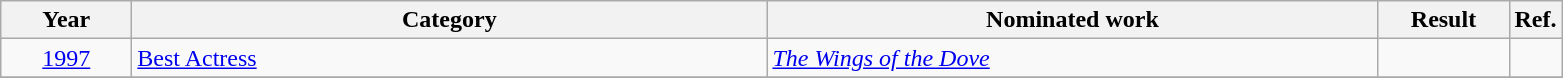<table class=wikitable>
<tr>
<th scope="col" style="width:5em;">Year</th>
<th scope="col" style="width:26em;">Category</th>
<th scope="col" style="width:25em;">Nominated work</th>
<th scope="col" style="width:5em;">Result</th>
<th>Ref.</th>
</tr>
<tr>
<td style="text-align:center;"><a href='#'>1997</a></td>
<td><a href='#'>Best Actress</a></td>
<td><em><a href='#'>The Wings of the Dove</a></em></td>
<td></td>
<td></td>
</tr>
<tr>
</tr>
</table>
